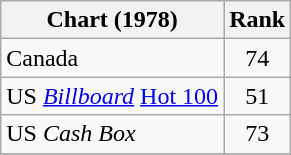<table class="wikitable sortable">
<tr>
<th>Chart (1978)</th>
<th>Rank</th>
</tr>
<tr>
<td>Canada</td>
<td style="text-align:center;">74</td>
</tr>
<tr>
<td>US <em><a href='#'>Billboard</a></em> <a href='#'>Hot 100</a></td>
<td style="text-align:center;">51</td>
</tr>
<tr>
<td>US <em>Cash Box</em></td>
<td style="text-align:center;">73</td>
</tr>
<tr>
</tr>
</table>
